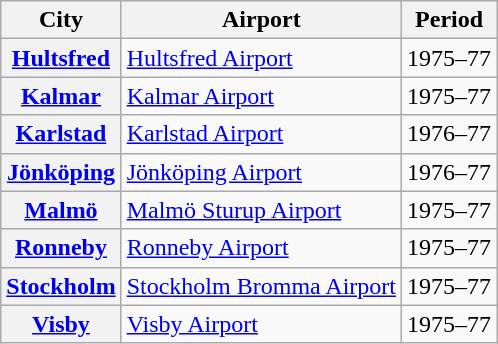<table class="wikitable plainrowheaders sortable">
<tr>
<th scope=col>City</th>
<th scope=col>Airport</th>
<th scope=col>Period</th>
</tr>
<tr>
<th scope=row><a href='#'>Hultsfred</a></th>
<td><a href='#'>Hultsfred Airport</a></td>
<td>1975–77</td>
</tr>
<tr>
<th scope=row><a href='#'>Kalmar</a></th>
<td><a href='#'>Kalmar Airport</a></td>
<td>1975–77</td>
</tr>
<tr>
<th scope=row><a href='#'>Karlstad</a></th>
<td><a href='#'>Karlstad Airport</a></td>
<td>1976–77</td>
</tr>
<tr>
<th scope=row><a href='#'>Jönköping</a></th>
<td><a href='#'>Jönköping Airport</a></td>
<td>1976–77</td>
</tr>
<tr>
<th scope=row><a href='#'>Malmö</a></th>
<td><a href='#'>Malmö Sturup Airport</a></td>
<td>1975–77</td>
</tr>
<tr>
<th scope=row><a href='#'>Ronneby</a></th>
<td><a href='#'>Ronneby Airport</a></td>
<td>1975–77</td>
</tr>
<tr>
<th scope=row><a href='#'>Stockholm</a></th>
<td><a href='#'>Stockholm Bromma Airport</a></td>
<td>1975–77</td>
</tr>
<tr>
<th scope=row><a href='#'>Visby</a></th>
<td><a href='#'>Visby Airport</a></td>
<td>1975–77</td>
</tr>
</table>
